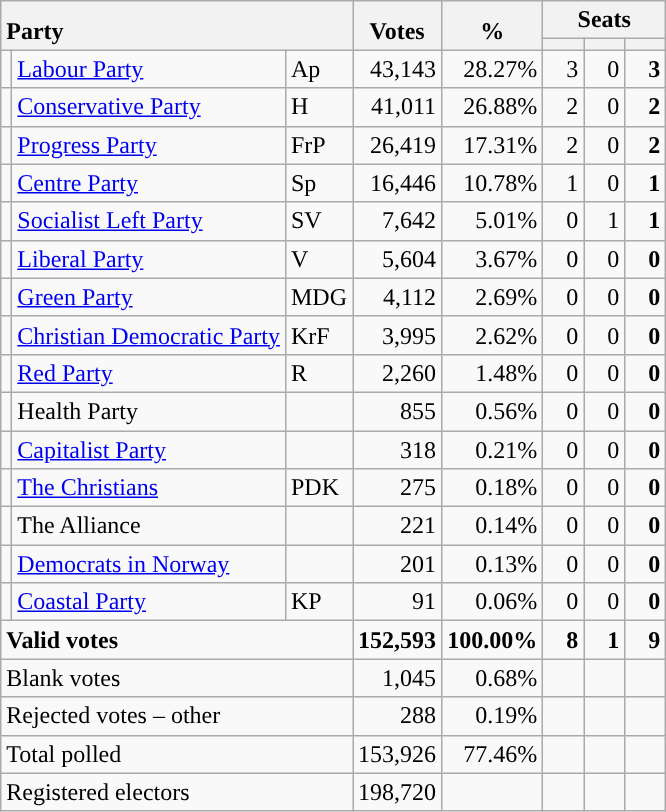<table class="wikitable" border="1" style="text-align:right;">
<tr>
<th style="text-align:left;" valign=bottom rowspan=2 colspan=3>Party</th>
<th align=center valign=bottom rowspan=2 width="50">Votes</th>
<th align=center valign=bottom rowspan=2 width="50">%</th>
<th colspan=3>Seats</th>
</tr>
<tr>
<th align=center valign=bottom width="20"><small></small></th>
<th align=center valign=bottom width="20"><small><a href='#'></a></small></th>
<th align=center valign=bottom width="20"><small></small></th>
</tr>
<tr>
<td style="color:inherit;background:"></td>
<td align=left><a href='#'>Labour Party</a></td>
<td align=left>Ap</td>
<td>43,143</td>
<td>28.27%</td>
<td>3</td>
<td>0</td>
<td><strong>3</strong></td>
</tr>
<tr>
<td style="color:inherit;background:"></td>
<td align=left><a href='#'>Conservative Party</a></td>
<td align=left>H</td>
<td>41,011</td>
<td>26.88%</td>
<td>2</td>
<td>0</td>
<td><strong>2</strong></td>
</tr>
<tr>
<td style="color:inherit;background:"></td>
<td align=left><a href='#'>Progress Party</a></td>
<td align=left>FrP</td>
<td>26,419</td>
<td>17.31%</td>
<td>2</td>
<td>0</td>
<td><strong>2</strong></td>
</tr>
<tr>
<td style="color:inherit;background:"></td>
<td align=left><a href='#'>Centre Party</a></td>
<td align=left>Sp</td>
<td>16,446</td>
<td>10.78%</td>
<td>1</td>
<td>0</td>
<td><strong>1</strong></td>
</tr>
<tr>
<td style="color:inherit;background:"></td>
<td align=left><a href='#'>Socialist Left Party</a></td>
<td align=left>SV</td>
<td>7,642</td>
<td>5.01%</td>
<td>0</td>
<td>1</td>
<td><strong>1</strong></td>
</tr>
<tr>
<td style="color:inherit;background:"></td>
<td align=left><a href='#'>Liberal Party</a></td>
<td align=left>V</td>
<td>5,604</td>
<td>3.67%</td>
<td>0</td>
<td>0</td>
<td><strong>0</strong></td>
</tr>
<tr>
<td style="color:inherit;background:"></td>
<td align=left><a href='#'>Green Party</a></td>
<td align=left>MDG</td>
<td>4,112</td>
<td>2.69%</td>
<td>0</td>
<td>0</td>
<td><strong>0</strong></td>
</tr>
<tr>
<td style="color:inherit;background:"></td>
<td align=left><a href='#'>Christian Democratic Party</a></td>
<td align=left>KrF</td>
<td>3,995</td>
<td>2.62%</td>
<td>0</td>
<td>0</td>
<td><strong>0</strong></td>
</tr>
<tr>
<td style="color:inherit;background:"></td>
<td align=left><a href='#'>Red Party</a></td>
<td align=left>R</td>
<td>2,260</td>
<td>1.48%</td>
<td>0</td>
<td>0</td>
<td><strong>0</strong></td>
</tr>
<tr>
<td></td>
<td align=left>Health Party</td>
<td align=left></td>
<td>855</td>
<td>0.56%</td>
<td>0</td>
<td>0</td>
<td><strong>0</strong></td>
</tr>
<tr>
<td style="color:inherit;background:"></td>
<td align=left><a href='#'>Capitalist Party</a></td>
<td align=left></td>
<td>318</td>
<td>0.21%</td>
<td>0</td>
<td>0</td>
<td><strong>0</strong></td>
</tr>
<tr>
<td style="color:inherit;background:"></td>
<td align=left><a href='#'>The Christians</a></td>
<td align=left>PDK</td>
<td>275</td>
<td>0.18%</td>
<td>0</td>
<td>0</td>
<td><strong>0</strong></td>
</tr>
<tr>
<td></td>
<td align=left>The Alliance</td>
<td align=left></td>
<td>221</td>
<td>0.14%</td>
<td>0</td>
<td>0</td>
<td><strong>0</strong></td>
</tr>
<tr>
<td style="color:inherit;background:"></td>
<td align=left><a href='#'>Democrats in Norway</a></td>
<td align=left></td>
<td>201</td>
<td>0.13%</td>
<td>0</td>
<td>0</td>
<td><strong>0</strong></td>
</tr>
<tr>
<td style="color:inherit;background:"></td>
<td align=left><a href='#'>Coastal Party</a></td>
<td align=left>KP</td>
<td>91</td>
<td>0.06%</td>
<td>0</td>
<td>0</td>
<td><strong>0</strong></td>
</tr>
<tr style="font-weight:bold">
<td align=left colspan=3>Valid votes</td>
<td>152,593</td>
<td>100.00%</td>
<td>8</td>
<td>1</td>
<td>9</td>
</tr>
<tr>
<td align=left colspan=3>Blank votes</td>
<td>1,045</td>
<td>0.68%</td>
<td></td>
<td></td>
<td></td>
</tr>
<tr>
<td align=left colspan=3>Rejected votes – other</td>
<td>288</td>
<td>0.19%</td>
<td></td>
<td></td>
<td></td>
</tr>
<tr>
<td align=left colspan=3>Total polled</td>
<td>153,926</td>
<td>77.46%</td>
<td></td>
<td></td>
<td></td>
</tr>
<tr>
<td align=left colspan=3>Registered electors</td>
<td>198,720</td>
<td></td>
<td></td>
<td></td>
<td></td>
</tr>
</table>
